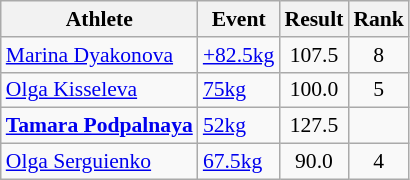<table class=wikitable style="font-size:90%">
<tr>
<th>Athlete</th>
<th>Event</th>
<th>Result</th>
<th>Rank</th>
</tr>
<tr>
<td><a href='#'>Marina Dyakonova</a></td>
<td><a href='#'>+82.5kg</a></td>
<td style="text-align:center;">107.5</td>
<td style="text-align:center;">8</td>
</tr>
<tr>
<td><a href='#'>Olga Kisseleva</a></td>
<td><a href='#'>75kg</a></td>
<td style="text-align:center;">100.0</td>
<td style="text-align:center;">5</td>
</tr>
<tr>
<td><strong><a href='#'>Tamara Podpalnaya</a></strong></td>
<td><a href='#'>52kg</a></td>
<td style="text-align:center;">127.5</td>
<td style="text-align:center;"></td>
</tr>
<tr>
<td><a href='#'>Olga Serguienko</a></td>
<td><a href='#'>67.5kg</a></td>
<td style="text-align:center;">90.0</td>
<td style="text-align:center;">4</td>
</tr>
</table>
